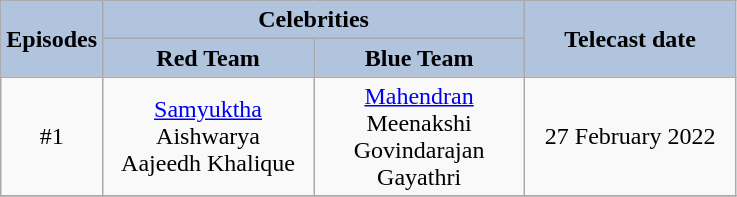<table class="wikitable" style="text-align:center;">
<tr>
<th style="width:20pt; background:LightSteelBlue;" rowspan="2">Episodes</th>
<th style="width:100pt; background:LightSteelBlue;" colspan="2">Celebrities</th>
<th style="width:100pt; background:LightSteelBlue;" rowspan="2">Telecast date</th>
</tr>
<tr>
<th style="width:100pt; background:LightSteelBlue;">Red Team</th>
<th style="width:100pt; background:LightSteelBlue;">Blue Team</th>
</tr>
<tr>
<td>#1</td>
<td><a href='#'>Samyuktha</a> <br> Aishwarya <br> Aajeedh Khalique</td>
<td><a href='#'>Mahendran</a> <br> Meenakshi Govindarajan <br> Gayathri</td>
<td>27 February 2022</td>
</tr>
<tr>
</tr>
</table>
